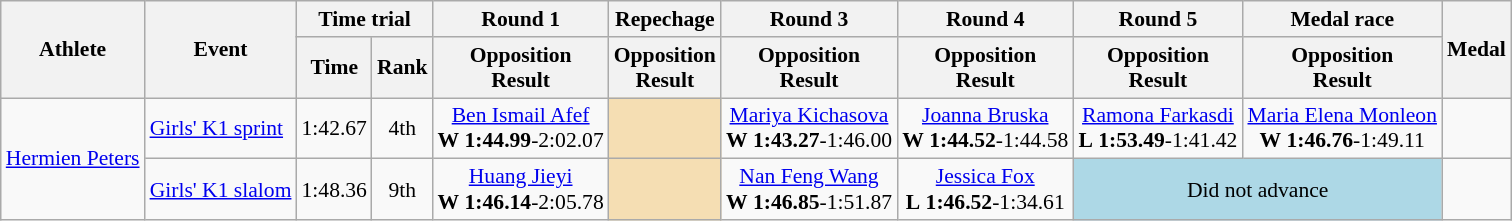<table class="wikitable" style="font-size:90%">
<tr>
<th rowspan="2">Athlete</th>
<th rowspan="2">Event</th>
<th colspan="2">Time trial</th>
<th>Round 1</th>
<th>Repechage</th>
<th>Round 3</th>
<th>Round 4</th>
<th>Round 5</th>
<th>Medal race</th>
<th rowspan="2">Medal</th>
</tr>
<tr>
<th>Time</th>
<th>Rank</th>
<th>Opposition<br>Result</th>
<th>Opposition<br>Result</th>
<th>Opposition<br>Result</th>
<th>Opposition<br>Result</th>
<th>Opposition<br>Result</th>
<th>Opposition<br>Result</th>
</tr>
<tr>
<td rowspan="2"><a href='#'>Hermien Peters</a></td>
<td><a href='#'>Girls' K1 sprint</a></td>
<td align=center>1:42.67</td>
<td align=center>4th</td>
<td align=center> <a href='#'>Ben Ismail Afef</a><br> <strong>W</strong> <strong>1:44.99</strong>-2:02.07</td>
<td bgcolor="wheat"></td>
<td align=center> <a href='#'>Mariya Kichasova</a><br> <strong>W</strong> <strong>1:43.27</strong>-1:46.00</td>
<td align=center> <a href='#'>Joanna Bruska</a><br> <strong>W</strong> <strong>1:44.52</strong>-1:44.58</td>
<td align=center> <a href='#'>Ramona Farkasdi</a><br> <strong>L</strong> <strong>1:53.49</strong>-1:41.42</td>
<td align=center> <a href='#'>Maria Elena Monleon</a><br> <strong>W</strong> <strong>1:46.76</strong>-1:49.11</td>
<td align=center></td>
</tr>
<tr>
<td><a href='#'>Girls' K1 slalom</a></td>
<td align=center>1:48.36</td>
<td align=center>9th</td>
<td align=center> <a href='#'>Huang Jieyi</a><br> <strong>W</strong> <strong>1:46.14</strong>-2:05.78</td>
<td bgcolor="wheat"></td>
<td align=center> <a href='#'>Nan Feng Wang</a><br> <strong>W</strong> <strong>1:46.85</strong>-1:51.87</td>
<td align=center> <a href='#'>Jessica Fox</a><br> <strong>L</strong> <strong>1:46.52</strong>-1:34.61</td>
<td align=center colspan="2" bgcolor="lightblue">Did not advance</td>
<td></td>
</tr>
</table>
